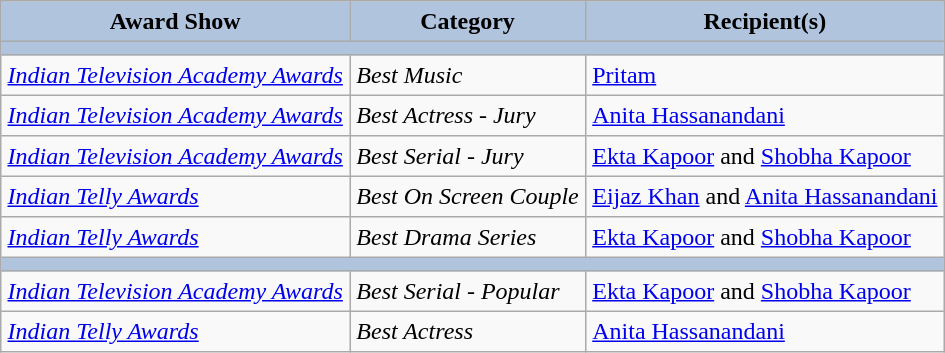<table border="2" cellpadding="4" cellspacing="0" style="margin: 1em 1em 1em 0; background: #f9f9f9; border: 1px #aaa solid; border-collapse: collapse; font-size: 100%;">
<tr bgcolor="#B0C4DE" align="center">
<th>Award Show</th>
<th>Category</th>
<th>Recipient(s)</th>
</tr>
<tr>
<td style="background-color:#B0C4DE" colspan="4"></td>
</tr>
<tr>
<td><em><a href='#'>Indian Television Academy Awards</a></em></td>
<td><em>Best Music</em></td>
<td><a href='#'>Pritam</a></td>
</tr>
<tr>
<td><em><a href='#'>Indian Television Academy Awards</a></em></td>
<td><em>Best Actress - Jury</em></td>
<td><a href='#'>Anita Hassanandani</a></td>
</tr>
<tr>
<td><em><a href='#'>Indian Television Academy Awards</a></em></td>
<td><em>Best Serial - Jury</em></td>
<td><a href='#'>Ekta Kapoor</a> and <a href='#'>Shobha Kapoor</a></td>
</tr>
<tr>
<td><em><a href='#'>Indian Telly Awards</a></em></td>
<td><em>Best On Screen Couple</em></td>
<td><a href='#'>Eijaz Khan</a> and <a href='#'>Anita Hassanandani</a></td>
</tr>
<tr>
<td><em><a href='#'>Indian Telly Awards</a></em></td>
<td><em>Best Drama Series</em></td>
<td><a href='#'>Ekta Kapoor</a> and <a href='#'>Shobha Kapoor</a></td>
</tr>
<tr>
<td style="background-color:#B0C4DE" colspan="4"></td>
</tr>
<tr>
<td><em><a href='#'>Indian Television Academy Awards</a></em></td>
<td><em>Best Serial - Popular</em></td>
<td><a href='#'>Ekta Kapoor</a> and <a href='#'>Shobha Kapoor</a></td>
</tr>
<tr>
<td><em><a href='#'>Indian Telly Awards</a></em></td>
<td><em>Best Actress</em></td>
<td><a href='#'>Anita Hassanandani</a></td>
</tr>
</table>
